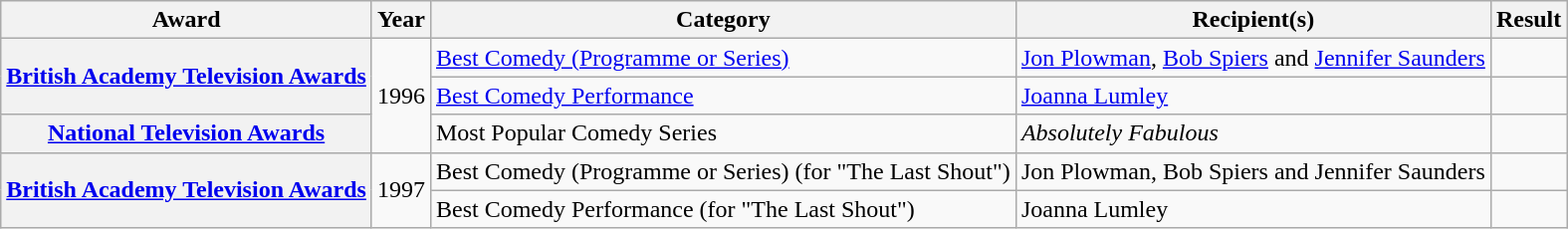<table class="wikitable sortable plainrowheaders">
<tr>
<th scope="col">Award</th>
<th scope="col">Year</th>
<th scope="col">Category</th>
<th scope="col">Recipient(s)</th>
<th scope="col">Result</th>
</tr>
<tr>
<th scope="row" rowspan="2"><a href='#'>British Academy Television Awards</a></th>
<td rowspan="3">1996</td>
<td><a href='#'>Best Comedy (Programme or Series)</a></td>
<td><a href='#'>Jon Plowman</a>, <a href='#'>Bob Spiers</a> and <a href='#'>Jennifer Saunders</a></td>
<td></td>
</tr>
<tr>
<td><a href='#'>Best Comedy Performance</a></td>
<td><a href='#'>Joanna Lumley</a></td>
<td></td>
</tr>
<tr>
<th scope="row"><a href='#'>National Television Awards</a></th>
<td>Most Popular Comedy Series</td>
<td><em>Absolutely Fabulous</em></td>
<td></td>
</tr>
<tr>
<th scope="row" rowspan="2"><a href='#'>British Academy Television Awards</a></th>
<td rowspan="3">1997</td>
<td>Best Comedy (Programme or Series) (for "The Last Shout")</td>
<td>Jon Plowman, Bob Spiers and Jennifer Saunders</td>
<td></td>
</tr>
<tr>
<td>Best Comedy Performance (for "The Last Shout")</td>
<td>Joanna Lumley</td>
<td></td>
</tr>
</table>
